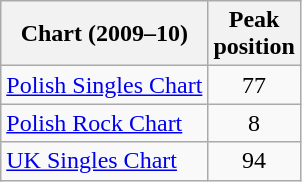<table class="wikitable sortable">
<tr>
<th>Chart (2009–10)</th>
<th>Peak<br>position</th>
</tr>
<tr>
<td><a href='#'>Polish Singles Chart</a></td>
<td align="center">77</td>
</tr>
<tr>
<td><a href='#'>Polish Rock Chart</a></td>
<td align="center">8</td>
</tr>
<tr>
<td><a href='#'>UK Singles Chart</a></td>
<td align="center">94</td>
</tr>
</table>
